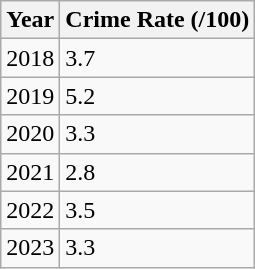<table class="wikitable">
<tr>
<th>Year</th>
<th>Crime Rate (/100)</th>
</tr>
<tr>
<td>2018</td>
<td>3.7</td>
</tr>
<tr>
<td>2019</td>
<td>5.2</td>
</tr>
<tr>
<td>2020</td>
<td>3.3</td>
</tr>
<tr>
<td>2021</td>
<td>2.8</td>
</tr>
<tr>
<td>2022</td>
<td>3.5</td>
</tr>
<tr>
<td>2023</td>
<td>3.3</td>
</tr>
</table>
